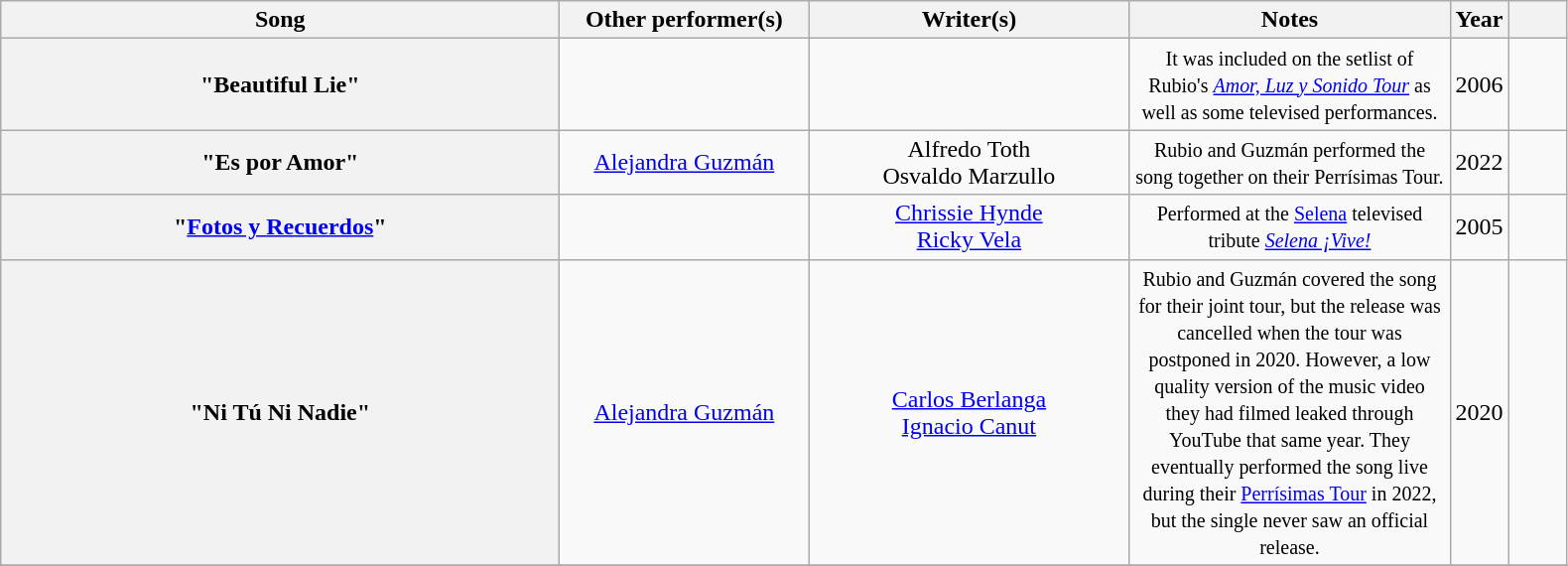<table class="wikitable sortable plainrowheaders" style="text-align:center;">
<tr>
<th scope="col" style="width:23em;">Song</th>
<th scope="col" style="width:10em;">Other performer(s)</th>
<th scope="col" style="width:13em;" class="unsortable">Writer(s)</th>
<th scope="col" style="width:13em;">Notes</th>
<th scope="col" style="width:2em;">Year</th>
<th scope="col" style="width:2em;" class="unsortable"></th>
</tr>
<tr>
<th scope="row">"Beautiful Lie"</th>
<td></td>
<td></td>
<td><small>It was included on the setlist of Rubio's <em><a href='#'>Amor, Luz y Sonido Tour</a></em> as well as some televised performances.</small></td>
<td>2006</td>
<td></td>
</tr>
<tr>
<th scope="row">"Es por Amor" </th>
<td><a href='#'>Alejandra Guzmán</a></td>
<td>Alfredo Toth<br>Osvaldo Marzullo</td>
<td><small>Rubio and Guzmán performed the song together on their Perrísimas Tour.</small></td>
<td>2022</td>
<td></td>
</tr>
<tr>
<th scope="row">"<a href='#'>Fotos y Recuerdos</a>"</th>
<td></td>
<td><a href='#'>Chrissie Hynde</a><br><a href='#'>Ricky Vela</a></td>
<td><small>Performed at the <a href='#'>Selena</a> televised tribute <em><a href='#'>Selena ¡Vive!</a></em></small></td>
<td>2005</td>
<td></td>
</tr>
<tr>
<th scope="row">"Ni Tú Ni Nadie" </th>
<td><a href='#'>Alejandra Guzmán</a></td>
<td><a href='#'>Carlos Berlanga</a><br><a href='#'>Ignacio Canut</a></td>
<td><small>Rubio and Guzmán covered the song for their joint tour, but the release was cancelled when the tour was postponed in 2020. However, a low quality version of the music video they had filmed leaked through YouTube that same year. They eventually performed the song live during their <a href='#'>Perrísimas Tour</a> in 2022, but the single never saw an official release.</small></td>
<td>2020</td>
<td></td>
</tr>
<tr>
</tr>
</table>
